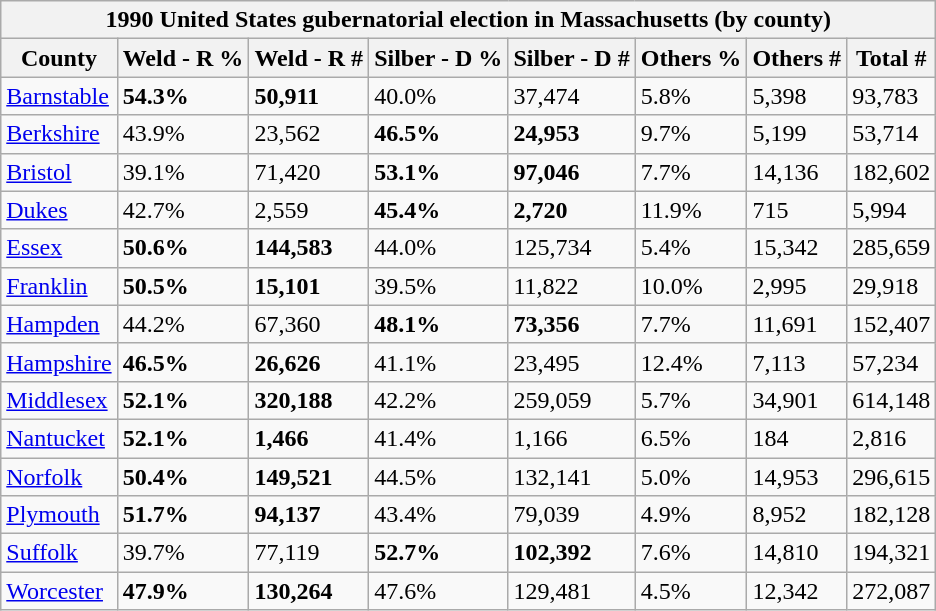<table class="wikitable sortable">
<tr>
<th colspan="8">1990 United States gubernatorial election in Massachusetts (by county) </th>
</tr>
<tr>
<th>County</th>
<th>Weld - R %</th>
<th>Weld - R #</th>
<th>Silber - D %</th>
<th>Silber - D #</th>
<th>Others %</th>
<th>Others #</th>
<th>Total #</th>
</tr>
<tr>
<td><a href='#'>Barnstable</a></td>
<td><strong>54.3%</strong></td>
<td><strong>50,911</strong></td>
<td>40.0%</td>
<td>37,474</td>
<td>5.8%</td>
<td>5,398</td>
<td>93,783</td>
</tr>
<tr>
<td><a href='#'>Berkshire</a></td>
<td>43.9%</td>
<td>23,562</td>
<td><strong>46.5%</strong></td>
<td><strong>24,953</strong></td>
<td>9.7%</td>
<td>5,199</td>
<td>53,714</td>
</tr>
<tr>
<td><a href='#'>Bristol</a></td>
<td>39.1%</td>
<td>71,420</td>
<td><strong>53.1%</strong></td>
<td><strong>97,046</strong></td>
<td>7.7%</td>
<td>14,136</td>
<td>182,602</td>
</tr>
<tr>
<td><a href='#'>Dukes</a></td>
<td>42.7%</td>
<td>2,559</td>
<td><strong>45.4%</strong></td>
<td><strong>2,720</strong></td>
<td>11.9%</td>
<td>715</td>
<td>5,994</td>
</tr>
<tr>
<td><a href='#'>Essex</a></td>
<td><strong>50.6%</strong></td>
<td><strong>144,583</strong></td>
<td>44.0%</td>
<td>125,734</td>
<td>5.4%</td>
<td>15,342</td>
<td>285,659</td>
</tr>
<tr>
<td><a href='#'>Franklin</a></td>
<td><strong>50.5%</strong></td>
<td><strong>15,101</strong></td>
<td>39.5%</td>
<td>11,822</td>
<td>10.0%</td>
<td>2,995</td>
<td>29,918</td>
</tr>
<tr>
<td><a href='#'>Hampden</a></td>
<td>44.2%</td>
<td>67,360</td>
<td><strong>48.1%</strong></td>
<td><strong>73,356</strong></td>
<td>7.7%</td>
<td>11,691</td>
<td>152,407</td>
</tr>
<tr>
<td><a href='#'>Hampshire</a></td>
<td><strong>46.5%</strong></td>
<td><strong>26,626</strong></td>
<td>41.1%</td>
<td>23,495</td>
<td>12.4%</td>
<td>7,113</td>
<td>57,234</td>
</tr>
<tr>
<td><a href='#'>Middlesex</a></td>
<td><strong>52.1%</strong></td>
<td><strong>320,188</strong></td>
<td>42.2%</td>
<td>259,059</td>
<td>5.7%</td>
<td>34,901</td>
<td>614,148</td>
</tr>
<tr>
<td><a href='#'>Nantucket</a></td>
<td><strong>52.1%</strong></td>
<td><strong>1,466</strong></td>
<td>41.4%</td>
<td>1,166</td>
<td>6.5%</td>
<td>184</td>
<td>2,816</td>
</tr>
<tr>
<td><a href='#'>Norfolk</a></td>
<td><strong>50.4%</strong></td>
<td><strong>149,521</strong></td>
<td>44.5%</td>
<td>132,141</td>
<td>5.0%</td>
<td>14,953</td>
<td>296,615</td>
</tr>
<tr>
<td><a href='#'>Plymouth</a></td>
<td><strong>51.7%</strong></td>
<td><strong>94,137</strong></td>
<td>43.4%</td>
<td>79,039</td>
<td>4.9%</td>
<td>8,952</td>
<td>182,128</td>
</tr>
<tr>
<td><a href='#'>Suffolk</a></td>
<td>39.7%</td>
<td>77,119</td>
<td><strong>52.7%</strong></td>
<td><strong>102,392</strong></td>
<td>7.6%</td>
<td>14,810</td>
<td>194,321</td>
</tr>
<tr>
<td><a href='#'>Worcester</a></td>
<td><strong>47.9%</strong></td>
<td><strong>130,264</strong></td>
<td>47.6%</td>
<td>129,481</td>
<td>4.5%</td>
<td>12,342</td>
<td>272,087</td>
</tr>
</table>
